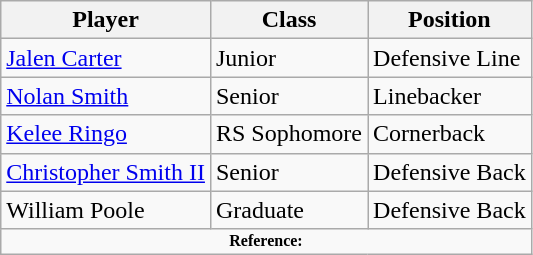<table class="wikitable">
<tr ;>
<th>Player</th>
<th>Class</th>
<th>Position</th>
</tr>
<tr>
<td><a href='#'>Jalen Carter</a></td>
<td>Junior</td>
<td>Defensive Line</td>
</tr>
<tr>
<td><a href='#'>Nolan Smith</a></td>
<td>Senior</td>
<td>Linebacker</td>
</tr>
<tr>
<td><a href='#'>Kelee Ringo</a></td>
<td>RS Sophomore</td>
<td>Cornerback</td>
</tr>
<tr>
<td><a href='#'>Christopher Smith II</a></td>
<td>Senior</td>
<td>Defensive Back</td>
</tr>
<tr>
<td>William Poole</td>
<td>Graduate</td>
<td>Defensive Back</td>
</tr>
<tr>
<td colspan="3" style="font-size:8pt; text-align:center;"><strong>Reference:</strong></td>
</tr>
</table>
